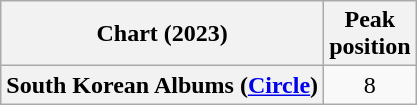<table class="wikitable plainrowheaders" style="text-align:center">
<tr>
<th scope="col">Chart (2023)</th>
<th scope="col">Peak<br>position</th>
</tr>
<tr>
<th scope="row">South Korean Albums (<a href='#'>Circle</a>)</th>
<td>8</td>
</tr>
</table>
